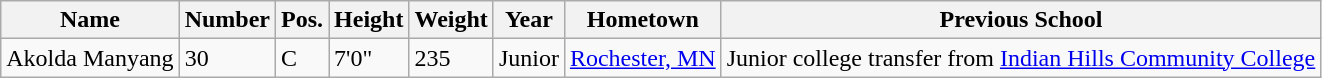<table class="wikitable sortable" border="1">
<tr>
<th>Name</th>
<th>Number</th>
<th>Pos.</th>
<th>Height</th>
<th>Weight</th>
<th>Year</th>
<th>Hometown</th>
<th class="unsortable">Previous School</th>
</tr>
<tr>
<td>Akolda Manyang</td>
<td>30</td>
<td>C</td>
<td>7'0"</td>
<td>235</td>
<td>Junior</td>
<td><a href='#'>Rochester, MN</a></td>
<td>Junior college transfer from <a href='#'>Indian Hills Community College</a></td>
</tr>
</table>
